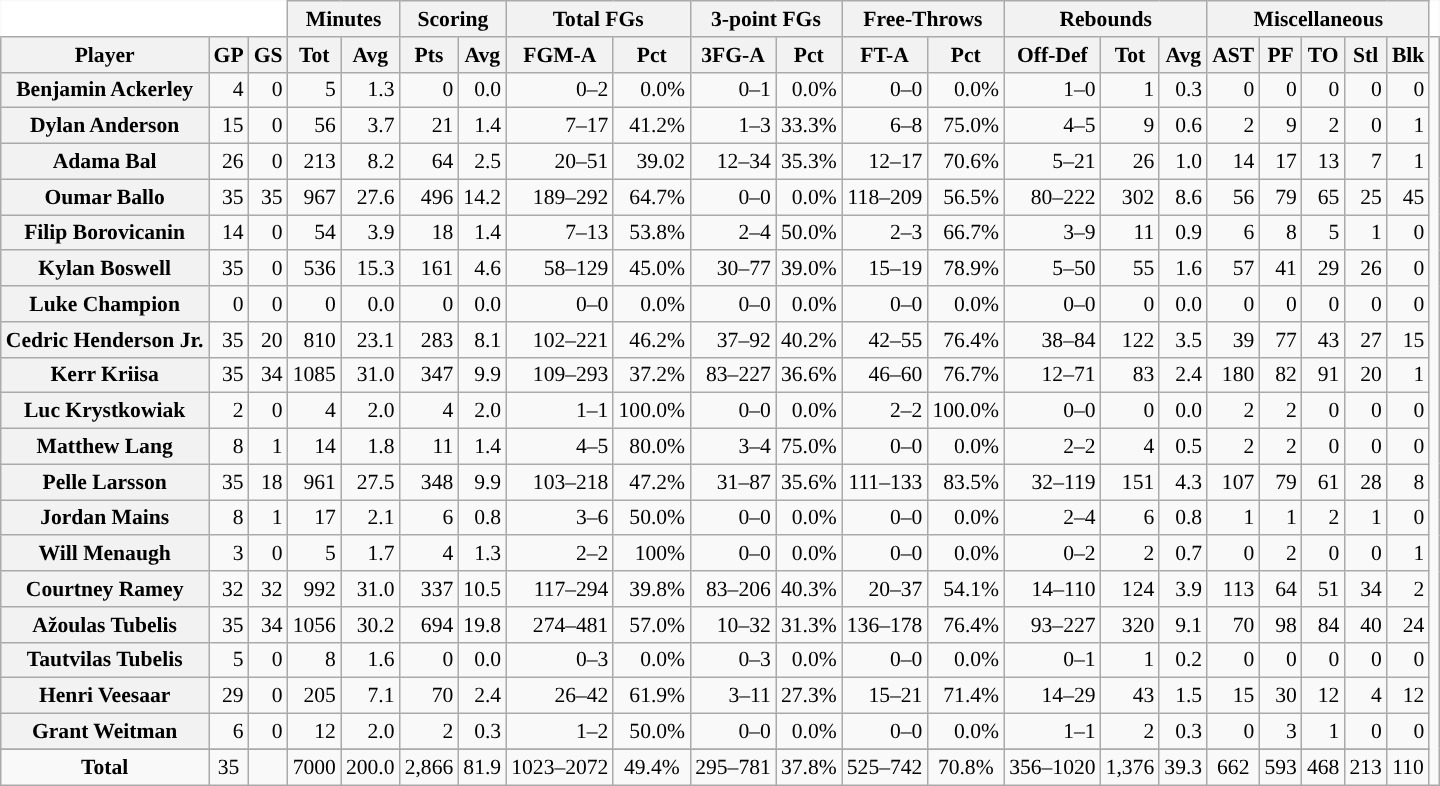<table class="wikitable sortable" border="1" style="font-size:90%;">
<tr>
<th colspan="3" style="border-top-style:hidden; border-left-style:hidden; background: white;"></th>
<th colspan="2" style=>Minutes</th>
<th colspan="2" style=>Scoring</th>
<th colspan="2" style=>Total FGs</th>
<th colspan="2" style=>3-point FGs</th>
<th colspan="2" style=>Free-Throws</th>
<th colspan="3" style=>Rebounds</th>
<th colspan="5" style=>Miscellaneous</th>
<th colspan="4" style="border-top-style:hidden; border-right-style:hidden; background: white;"></th>
</tr>
<tr>
<th scope="col" style=>Player</th>
<th scope="col" style=>GP</th>
<th scope="col" style=>GS</th>
<th scope="col" style=>Tot</th>
<th scope="col" style=>Avg</th>
<th scope="col" style=>Pts</th>
<th scope="col" style=>Avg</th>
<th scope="col" style=>FGM-A</th>
<th scope="col" style=>Pct</th>
<th scope="col" style=>3FG-A</th>
<th scope="col" style=>Pct</th>
<th scope="col" style=>FT-A</th>
<th scope="col" style=>Pct</th>
<th scope="col" style=>Off-Def</th>
<th scope="col" style=>Tot</th>
<th scope="col" style=>Avg</th>
<th scope="col" style=>AST</th>
<th scope="col">PF</th>
<th scope="col">TO</th>
<th scope="col" style=>Stl</th>
<th scope="col" style=>Blk</th>
</tr>
<tr>
<th>Benjamin Ackerley</th>
<td align="right">4</td>
<td align="right">0</td>
<td align="right">5</td>
<td align="right">1.3</td>
<td align="right">0</td>
<td align="right">0.0</td>
<td align="right">0–2</td>
<td align="right">0.0%</td>
<td align="right">0–1</td>
<td align="right">0.0%</td>
<td align="right">0–0</td>
<td align="right">0.0%</td>
<td align="right">1–0</td>
<td align="right">1</td>
<td align="right">0.3</td>
<td align="right">0</td>
<td align="right">0</td>
<td align="right">0</td>
<td align="right">0</td>
<td align="right">0</td>
</tr>
<tr>
<th>Dylan Anderson</th>
<td align="right">15</td>
<td align="right">0</td>
<td align="right">56</td>
<td align="right">3.7</td>
<td align="right">21</td>
<td align="right">1.4</td>
<td align="right">7–17</td>
<td align="right">41.2%</td>
<td align="right">1–3</td>
<td align="right">33.3%</td>
<td align="right">6–8</td>
<td align="right">75.0%</td>
<td align="right">4–5</td>
<td align="right">9</td>
<td align="right">0.6</td>
<td align="right">2</td>
<td align="right">9</td>
<td align="right">2</td>
<td align="right">0</td>
<td align="right">1</td>
</tr>
<tr>
<th>Adama Bal</th>
<td align="right">26</td>
<td align="right">0</td>
<td align="right">213</td>
<td align="right">8.2</td>
<td align="right">64</td>
<td align="right">2.5</td>
<td align="right">20–51</td>
<td align="right">39.02</td>
<td align="right">12–34</td>
<td align="right">35.3%</td>
<td align="right">12–17</td>
<td align="right">70.6%</td>
<td align="right">5–21</td>
<td align="right">26</td>
<td align="right">1.0</td>
<td align="right">14</td>
<td align="right">17</td>
<td align="right">13</td>
<td align="right">7</td>
<td align="right">1</td>
</tr>
<tr>
<th>Oumar Ballo</th>
<td align="right">35</td>
<td align="right">35</td>
<td align="right">967</td>
<td align="right">27.6</td>
<td align="right">496</td>
<td align="right">14.2</td>
<td align="right">189–292</td>
<td align="right">64.7%</td>
<td align="right">0–0</td>
<td align="right">0.0%</td>
<td align="right">118–209</td>
<td align="right">56.5%</td>
<td align="right">80–222</td>
<td align="right">302</td>
<td align="right">8.6</td>
<td align="right">56</td>
<td align="right">79</td>
<td align="right">65</td>
<td align="right">25</td>
<td align="right">45</td>
</tr>
<tr>
<th style=white-space:nowrap>Filip Borovicanin</th>
<td align="right">14</td>
<td align="right">0</td>
<td align="right">54</td>
<td align="right">3.9</td>
<td align="right">18</td>
<td align="right">1.4</td>
<td align="right">7–13</td>
<td align="right">53.8%</td>
<td align="right">2–4</td>
<td align="right">50.0%</td>
<td align="right">2–3</td>
<td align="right">66.7%</td>
<td align="right">3–9</td>
<td align="right">11</td>
<td align="right">0.9</td>
<td align="right">6</td>
<td align="right">8</td>
<td align="right">5</td>
<td align="right">1</td>
<td align="right">0</td>
</tr>
<tr>
<th style=white-space:nowrap>Kylan Boswell</th>
<td align="right">35</td>
<td align="right">0</td>
<td align="right">536</td>
<td align="right">15.3</td>
<td align="right">161</td>
<td align="right">4.6</td>
<td align="right">58–129</td>
<td align="right">45.0%</td>
<td align="right">30–77</td>
<td align="right">39.0%</td>
<td align="right">15–19</td>
<td align="right">78.9%</td>
<td align="right">5–50</td>
<td align="right">55</td>
<td align="right">1.6</td>
<td align="right">57</td>
<td align="right">41</td>
<td align="right">29</td>
<td align="right">26</td>
<td align="right">0</td>
</tr>
<tr>
<th style=white-space:nowrap>Luke Champion</th>
<td align="right">0</td>
<td align="right">0</td>
<td align="right">0</td>
<td align="right">0.0</td>
<td align="right">0</td>
<td align="right">0.0</td>
<td align="right">0–0</td>
<td align="right">0.0%</td>
<td align="right">0–0</td>
<td align="right">0.0%</td>
<td align="right">0–0</td>
<td align="right">0.0%</td>
<td align="right">0–0</td>
<td align="right">0</td>
<td align="right">0.0</td>
<td align="right">0</td>
<td align="right">0</td>
<td align="right">0</td>
<td align="right">0</td>
<td align="right">0</td>
</tr>
<tr>
<th style=white-space:nowrap>Cedric Henderson Jr.</th>
<td align="right">35</td>
<td align="right">20</td>
<td align="right">810</td>
<td align="right">23.1</td>
<td align="right">283</td>
<td align="right">8.1</td>
<td align="right">102–221</td>
<td align="right">46.2%</td>
<td align="right">37–92</td>
<td align="right">40.2%</td>
<td align="right">42–55</td>
<td align="right">76.4%</td>
<td align="right">38–84</td>
<td align="right">122</td>
<td align="right">3.5</td>
<td align="right">39</td>
<td align="right">77</td>
<td align="right">43</td>
<td align="right">27</td>
<td align="right">15</td>
</tr>
<tr>
<th style=white-space:nowrap>Kerr Kriisa</th>
<td align="right">35</td>
<td align="right">34</td>
<td align="right">1085</td>
<td align="right">31.0</td>
<td align="right">347</td>
<td align="right">9.9</td>
<td align="right">109–293</td>
<td align="right">37.2%</td>
<td align="right">83–227</td>
<td align="right">36.6%</td>
<td align="right">46–60</td>
<td align="right">76.7%</td>
<td align="right">12–71</td>
<td align="right">83</td>
<td align="right">2.4</td>
<td align="right">180</td>
<td align="right">82</td>
<td align="right">91</td>
<td align="right">20</td>
<td align="right">1</td>
</tr>
<tr>
<th style=white-space:nowrap>Luc Krystkowiak</th>
<td align="right">2</td>
<td align="right">0</td>
<td align="right">4</td>
<td align="right">2.0</td>
<td align="right">4</td>
<td align="right">2.0</td>
<td align="right">1–1</td>
<td align="right">100.0%</td>
<td align="right">0–0</td>
<td align="right">0.0%</td>
<td align="right">2–2</td>
<td align="right">100.0%</td>
<td align="right">0–0</td>
<td align="right">0</td>
<td align="right">0.0</td>
<td align="right">2</td>
<td align="right">2</td>
<td align="right">0</td>
<td align="right">0</td>
<td align="right">0</td>
</tr>
<tr>
<th style=white-space:nowrap>Matthew Lang</th>
<td align="right">8</td>
<td align="right">1</td>
<td align="right">14</td>
<td align="right">1.8</td>
<td align="right">11</td>
<td align="right">1.4</td>
<td align="right">4–5</td>
<td align="right">80.0%</td>
<td align="right">3–4</td>
<td align="right">75.0%</td>
<td align="right">0–0</td>
<td align="right">0.0%</td>
<td align="right">2–2</td>
<td align="right">4</td>
<td align="right">0.5</td>
<td align="right">2</td>
<td align="right">2</td>
<td align="right">0</td>
<td align="right">0</td>
<td align="right">0</td>
</tr>
<tr>
<th style=white-space:nowrap>Pelle Larsson</th>
<td align="right">35</td>
<td align="right">18</td>
<td align="right">961</td>
<td align="right">27.5</td>
<td align="right">348</td>
<td align="right">9.9</td>
<td align="right">103–218</td>
<td align="right">47.2%</td>
<td align="right">31–87</td>
<td align="right">35.6%</td>
<td align="right">111–133</td>
<td align="right">83.5%</td>
<td align="right">32–119</td>
<td align="right">151</td>
<td align="right">4.3</td>
<td align="right">107</td>
<td align="right">79</td>
<td align="right">61</td>
<td align="right">28</td>
<td align="right">8</td>
</tr>
<tr>
<th style=white-space:nowrap>Jordan Mains</th>
<td align="right">8</td>
<td align="right">1</td>
<td align="right">17</td>
<td align="right">2.1</td>
<td align="right">6</td>
<td align="right">0.8</td>
<td align="right">3–6</td>
<td align="right">50.0%</td>
<td align="right">0–0</td>
<td align="right">0.0%</td>
<td align="right">0–0</td>
<td align="right">0.0%</td>
<td align="right">2–4</td>
<td align="right">6</td>
<td align="right">0.8</td>
<td align="right">1</td>
<td align="right">1</td>
<td align="right">2</td>
<td align="right">1</td>
<td align="right">0</td>
</tr>
<tr>
<th style=white-space:nowrap>Will Menaugh</th>
<td align="right">3</td>
<td align="right">0</td>
<td align="right">5</td>
<td align="right">1.7</td>
<td align="right">4</td>
<td align="right">1.3</td>
<td align="right">2–2</td>
<td align="right">100%</td>
<td align="right">0–0</td>
<td align="right">0.0%</td>
<td align="right">0–0</td>
<td align="right">0.0%</td>
<td align="right">0–2</td>
<td align="right">2</td>
<td align="right">0.7</td>
<td align="right">0</td>
<td align="right">2</td>
<td align="right">0</td>
<td align="right">0</td>
<td align="right">1</td>
</tr>
<tr>
<th style=white-space:nowrap>Courtney Ramey</th>
<td align="right">32</td>
<td align="right">32</td>
<td align="right">992</td>
<td align="right">31.0</td>
<td align="right">337</td>
<td align="right">10.5</td>
<td align="right">117–294</td>
<td align="right">39.8%</td>
<td align="right">83–206</td>
<td align="right">40.3%</td>
<td align="right">20–37</td>
<td align="right">54.1%</td>
<td align="right">14–110</td>
<td align="right">124</td>
<td align="right">3.9</td>
<td align="right">113</td>
<td align="right">64</td>
<td align="right">51</td>
<td align="right">34</td>
<td align="right">2</td>
</tr>
<tr>
<th style=white-space:nowrap>Ažoulas Tubelis</th>
<td align="right">35</td>
<td align="right">34</td>
<td align="right">1056</td>
<td align="right">30.2</td>
<td align="right">694</td>
<td align="right">19.8</td>
<td align="right">274–481</td>
<td align="right">57.0%</td>
<td align="right">10–32</td>
<td align="right">31.3%</td>
<td align="right">136–178</td>
<td align="right">76.4%</td>
<td align="right">93–227</td>
<td align="right">320</td>
<td align="right">9.1</td>
<td align="right">70</td>
<td align="right">98</td>
<td align="right">84</td>
<td align="right">40</td>
<td align="right">24</td>
</tr>
<tr>
<th style=white-space:nowrap>Tautvilas Tubelis</th>
<td align="right">5</td>
<td align="right">0</td>
<td align="right">8</td>
<td align="right">1.6</td>
<td align="right">0</td>
<td align="right">0.0</td>
<td align="right">0–3</td>
<td align="right">0.0%</td>
<td align="right">0–3</td>
<td align="right">0.0%</td>
<td align="right">0–0</td>
<td align="right">0.0%</td>
<td align="right">0–1</td>
<td align="right">1</td>
<td align="right">0.2</td>
<td align="right">0</td>
<td align="right">0</td>
<td align="right">0</td>
<td align="right">0</td>
<td align="right">0</td>
</tr>
<tr>
<th style=white-space:nowrap>Henri Veesaar</th>
<td align="right">29</td>
<td align="right">0</td>
<td align="right">205</td>
<td align="right">7.1</td>
<td align="right">70</td>
<td align="right">2.4</td>
<td align="right">26–42</td>
<td align="right">61.9%</td>
<td align="right">3–11</td>
<td align="right">27.3%</td>
<td align="right">15–21</td>
<td align="right">71.4%</td>
<td align="right">14–29</td>
<td align="right">43</td>
<td align="right">1.5</td>
<td align="right">15</td>
<td align="right">30</td>
<td align="right">12</td>
<td align="right">4</td>
<td align="right">12</td>
</tr>
<tr>
<th style=white-space:nowrap>Grant Weitman</th>
<td align="right">6</td>
<td align="right">0</td>
<td align="right">12</td>
<td align="right">2.0</td>
<td align="right">2</td>
<td align="right">0.3</td>
<td align="right">1–2</td>
<td align="right">50.0%</td>
<td align="right">0–0</td>
<td align="right">0.0%</td>
<td align="right">0–0</td>
<td align="right">0.0%</td>
<td align="right">1–1</td>
<td align="right">2</td>
<td align="right">0.3</td>
<td align="right">0</td>
<td align="right">3</td>
<td align="right">1</td>
<td align="right">0</td>
<td align="right">0</td>
</tr>
<tr>
</tr>
<tr class="sortbottom">
<td align="center" style=><strong>Total</strong></td>
<td align="center" style=>35</td>
<td align="center" style=></td>
<td align="center" style=>7000</td>
<td align="center" style=>200.0</td>
<td align="center" style=>2,866</td>
<td align="center" style=>81.9</td>
<td align="center" style=>1023–2072</td>
<td align="center" style=>49.4%</td>
<td align="center" style=>295–781</td>
<td align="center" style=>37.8%</td>
<td align="center" style=>525–742</td>
<td align="center" style=>70.8%</td>
<td align="center" style=>356–1020</td>
<td align="center" style=>1,376</td>
<td align="center" style=>39.3</td>
<td align="center" style=>662</td>
<td align="center" style=>593</td>
<td align="center">468</td>
<td align="center">213</td>
<td align="center">110</td>
</tr>
</table>
